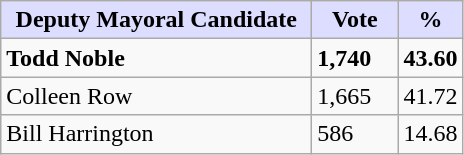<table class="wikitable">
<tr>
<th style="background:#ddf; width:200px;">Deputy Mayoral Candidate</th>
<th style="background:#ddf; width:50px;">Vote</th>
<th style="background:#ddf; width:30px;">%</th>
</tr>
<tr>
<td><strong>Todd Noble</strong></td>
<td><strong>1,740</strong></td>
<td><strong>43.60</strong></td>
</tr>
<tr>
<td>Colleen Row</td>
<td>1,665</td>
<td>41.72</td>
</tr>
<tr>
<td>Bill Harrington</td>
<td>586</td>
<td>14.68</td>
</tr>
</table>
